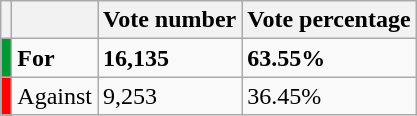<table class="wikitable">
<tr>
<th></th>
<th></th>
<th>Vote number</th>
<th>Vote percentage</th>
</tr>
<tr>
<td style="color:inherit;background:#009933"></td>
<td><strong>For</strong></td>
<td><strong>16,135</strong></td>
<td><strong>63.55%</strong></td>
</tr>
<tr>
<td style="color:inherit;background:#ff0000"></td>
<td>Against</td>
<td>9,253</td>
<td>36.45%</td>
</tr>
</table>
